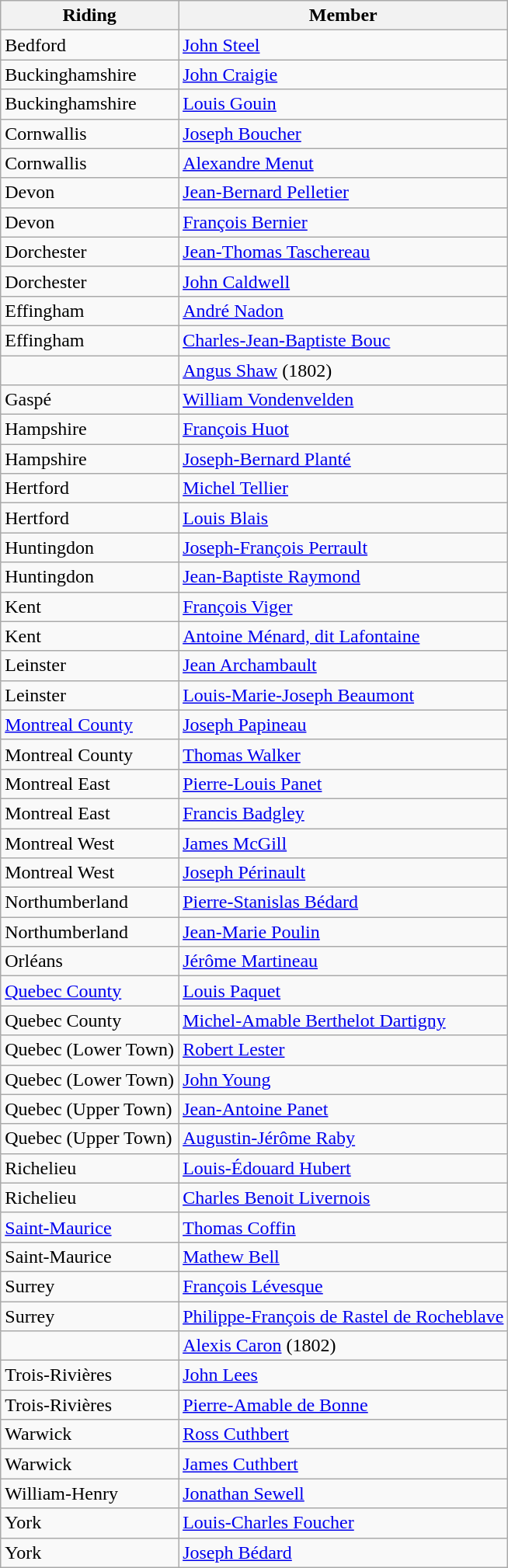<table class="wikitable">
<tr>
<th>Riding</th>
<th>Member</th>
</tr>
<tr>
<td>Bedford</td>
<td><a href='#'>John Steel</a></td>
</tr>
<tr>
<td>Buckinghamshire</td>
<td><a href='#'>John Craigie</a></td>
</tr>
<tr>
<td>Buckinghamshire</td>
<td><a href='#'>Louis Gouin</a></td>
</tr>
<tr>
<td>Cornwallis</td>
<td><a href='#'>Joseph Boucher</a></td>
</tr>
<tr>
<td>Cornwallis</td>
<td><a href='#'>Alexandre Menut</a></td>
</tr>
<tr>
<td>Devon</td>
<td><a href='#'>Jean-Bernard Pelletier</a></td>
</tr>
<tr>
<td>Devon</td>
<td><a href='#'>François Bernier</a></td>
</tr>
<tr>
<td>Dorchester</td>
<td><a href='#'>Jean-Thomas Taschereau</a></td>
</tr>
<tr>
<td>Dorchester</td>
<td><a href='#'>John Caldwell</a></td>
</tr>
<tr>
<td>Effingham</td>
<td><a href='#'>André Nadon</a></td>
</tr>
<tr>
<td>Effingham</td>
<td><a href='#'>Charles-Jean-Baptiste Bouc</a></td>
</tr>
<tr>
<td></td>
<td><a href='#'>Angus Shaw</a> (1802)</td>
</tr>
<tr>
<td>Gaspé</td>
<td><a href='#'>William Vondenvelden</a></td>
</tr>
<tr>
<td>Hampshire</td>
<td><a href='#'>François Huot</a></td>
</tr>
<tr>
<td>Hampshire</td>
<td><a href='#'>Joseph-Bernard Planté</a></td>
</tr>
<tr>
<td>Hertford</td>
<td><a href='#'>Michel Tellier</a></td>
</tr>
<tr>
<td>Hertford</td>
<td><a href='#'>Louis Blais</a></td>
</tr>
<tr>
<td>Huntingdon</td>
<td><a href='#'>Joseph-François Perrault</a></td>
</tr>
<tr>
<td>Huntingdon</td>
<td><a href='#'>Jean-Baptiste Raymond</a></td>
</tr>
<tr>
<td>Kent</td>
<td><a href='#'>François Viger</a></td>
</tr>
<tr>
<td>Kent</td>
<td><a href='#'>Antoine Ménard, dit Lafontaine</a></td>
</tr>
<tr>
<td>Leinster</td>
<td><a href='#'>Jean Archambault</a></td>
</tr>
<tr>
<td>Leinster</td>
<td><a href='#'>Louis-Marie-Joseph Beaumont</a></td>
</tr>
<tr>
<td><a href='#'>Montreal County</a></td>
<td><a href='#'>Joseph Papineau</a></td>
</tr>
<tr>
<td>Montreal County</td>
<td><a href='#'>Thomas Walker</a></td>
</tr>
<tr>
<td>Montreal East</td>
<td><a href='#'>Pierre-Louis Panet</a></td>
</tr>
<tr>
<td>Montreal East</td>
<td><a href='#'>Francis Badgley</a></td>
</tr>
<tr>
<td>Montreal West</td>
<td><a href='#'>James McGill</a></td>
</tr>
<tr>
<td>Montreal West</td>
<td><a href='#'>Joseph Périnault</a></td>
</tr>
<tr>
<td>Northumberland</td>
<td><a href='#'>Pierre-Stanislas Bédard</a></td>
</tr>
<tr>
<td>Northumberland</td>
<td><a href='#'>Jean-Marie Poulin</a></td>
</tr>
<tr>
<td>Orléans</td>
<td><a href='#'>Jérôme Martineau</a></td>
</tr>
<tr>
<td><a href='#'>Quebec County</a></td>
<td><a href='#'>Louis Paquet</a></td>
</tr>
<tr>
<td>Quebec County</td>
<td><a href='#'>Michel-Amable Berthelot Dartigny</a></td>
</tr>
<tr>
<td>Quebec (Lower Town)</td>
<td><a href='#'>Robert Lester</a></td>
</tr>
<tr>
<td>Quebec (Lower Town)</td>
<td><a href='#'>John Young</a></td>
</tr>
<tr>
<td>Quebec (Upper Town)</td>
<td><a href='#'>Jean-Antoine Panet</a></td>
</tr>
<tr>
<td>Quebec (Upper Town)</td>
<td><a href='#'>Augustin-Jérôme Raby</a></td>
</tr>
<tr>
<td>Richelieu</td>
<td><a href='#'>Louis-Édouard Hubert</a></td>
</tr>
<tr>
<td>Richelieu</td>
<td><a href='#'>Charles Benoit Livernois</a></td>
</tr>
<tr>
<td><a href='#'>Saint-Maurice</a></td>
<td><a href='#'>Thomas Coffin</a></td>
</tr>
<tr>
<td>Saint-Maurice</td>
<td><a href='#'>Mathew Bell</a></td>
</tr>
<tr>
<td>Surrey</td>
<td><a href='#'>François Lévesque</a></td>
</tr>
<tr>
<td>Surrey</td>
<td><a href='#'>Philippe-François de Rastel de Rocheblave</a></td>
</tr>
<tr>
<td></td>
<td><a href='#'>Alexis Caron</a> (1802)</td>
</tr>
<tr>
<td>Trois-Rivières</td>
<td><a href='#'>John Lees</a></td>
</tr>
<tr>
<td>Trois-Rivières</td>
<td><a href='#'>Pierre-Amable de Bonne</a></td>
</tr>
<tr>
<td>Warwick</td>
<td><a href='#'>Ross Cuthbert</a></td>
</tr>
<tr>
<td>Warwick</td>
<td><a href='#'>James Cuthbert</a></td>
</tr>
<tr>
<td>William-Henry</td>
<td><a href='#'>Jonathan Sewell</a></td>
</tr>
<tr>
<td>York</td>
<td><a href='#'>Louis-Charles Foucher</a></td>
</tr>
<tr>
<td>York</td>
<td><a href='#'>Joseph Bédard</a></td>
</tr>
</table>
